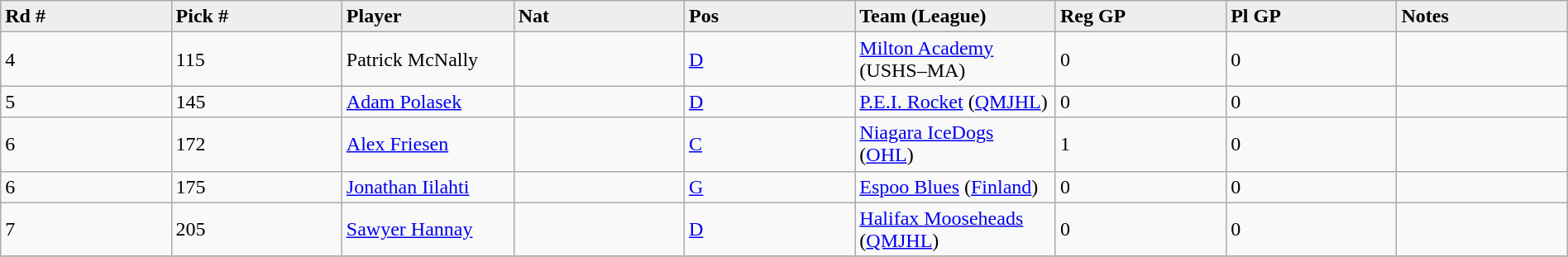<table class="wikitable" style="width: 100%">
<tr>
<td width="5%"; bgcolor="#eeeeee"><strong>Rd #</strong></td>
<td width="5%"; bgcolor="#eeeeee"><strong>Pick #</strong></td>
<td width="5%"; bgcolor="#eeeeee"><strong>Player</strong></td>
<td width="5%"; bgcolor="#eeeeee"><strong>Nat</strong></td>
<td width="5%"; bgcolor="#eeeeee"><strong>Pos</strong></td>
<td width="5%"; bgcolor="#eeeeee"><strong>Team (League)</strong></td>
<td width="5%"; bgcolor="#eeeeee"><strong>Reg GP</strong></td>
<td width="5%"; bgcolor="#eeeeee"><strong>Pl GP</strong></td>
<td width="5%"; bgcolor="#eeeeee"><strong>Notes</strong></td>
</tr>
<tr>
<td>4</td>
<td>115</td>
<td>Patrick McNally</td>
<td></td>
<td><a href='#'>D</a></td>
<td><a href='#'>Milton Academy</a> (USHS–MA)</td>
<td>0</td>
<td>0</td>
<td></td>
</tr>
<tr>
<td>5</td>
<td>145</td>
<td><a href='#'>Adam Polasek</a></td>
<td></td>
<td><a href='#'>D</a></td>
<td><a href='#'>P.E.I. Rocket</a> (<a href='#'>QMJHL</a>)</td>
<td>0</td>
<td>0</td>
<td></td>
</tr>
<tr>
<td>6</td>
<td>172</td>
<td><a href='#'>Alex Friesen</a></td>
<td></td>
<td><a href='#'>C</a></td>
<td><a href='#'>Niagara IceDogs</a> (<a href='#'>OHL</a>)</td>
<td>1</td>
<td>0</td>
<td></td>
</tr>
<tr>
<td>6</td>
<td>175</td>
<td><a href='#'>Jonathan Iilahti</a></td>
<td></td>
<td><a href='#'>G</a></td>
<td><a href='#'>Espoo Blues</a> (<a href='#'>Finland</a>)</td>
<td>0</td>
<td>0</td>
<td></td>
</tr>
<tr>
<td>7</td>
<td>205</td>
<td><a href='#'>Sawyer Hannay</a></td>
<td></td>
<td><a href='#'>D</a></td>
<td><a href='#'>Halifax Mooseheads</a> (<a href='#'>QMJHL</a>)</td>
<td>0</td>
<td>0</td>
<td></td>
</tr>
<tr>
</tr>
</table>
